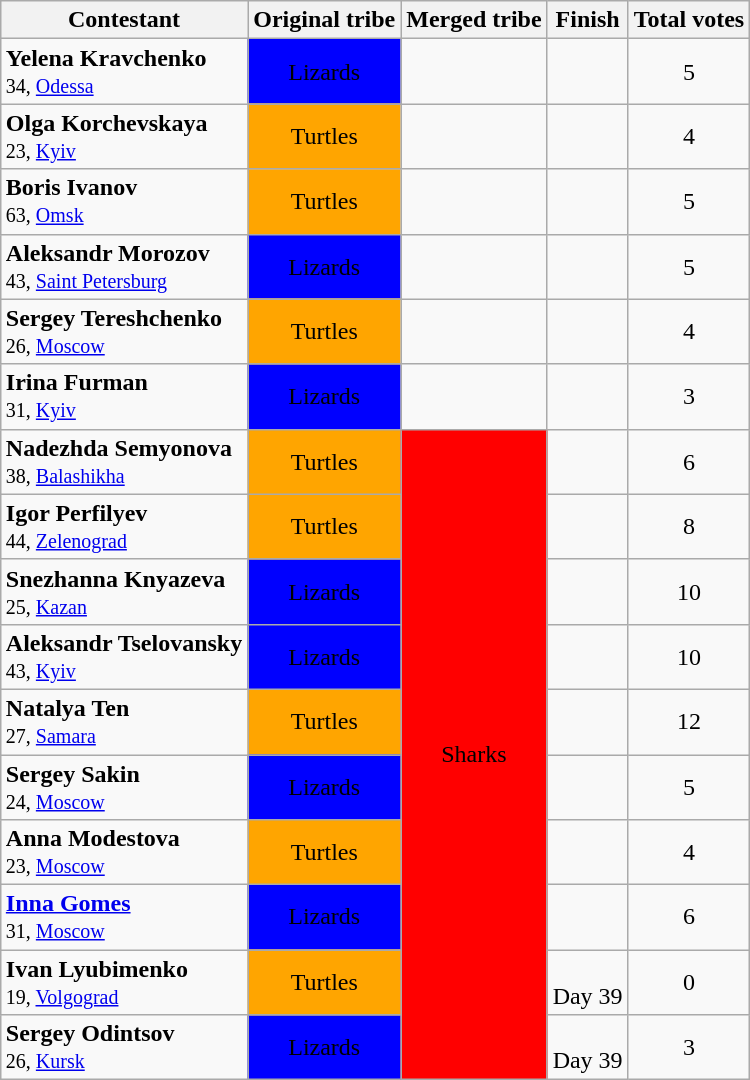<table class="wikitable" style="margin:auto; text-align:center">
<tr>
<th align="left">Contestant</th>
<th>Original tribe</th>
<th>Merged tribe</th>
<th>Finish</th>
<th>Total votes</th>
</tr>
<tr>
<td align="left"><strong>Yelena Kravchenko</strong><br><small>34, <a href='#'>Odessa</a></small></td>
<td bgcolor="blue"><span>Lizards</span></td>
<td></td>
<td></td>
<td>5</td>
</tr>
<tr>
<td align="left"><strong>Olga Korchevskaya</strong><br><small>23, <a href='#'>Kyiv</a></small></td>
<td bgcolor="orange"><span>Turtles</span></td>
<td></td>
<td></td>
<td>4</td>
</tr>
<tr>
<td align="left"><strong>Boris Ivanov</strong><br><small>63, <a href='#'>Omsk</a></small></td>
<td bgcolor="orange"><span>Turtles</span></td>
<td></td>
<td></td>
<td>5</td>
</tr>
<tr>
<td align="left"><strong>Aleksandr Morozov</strong><br><small>43, <a href='#'>Saint Petersburg</a></small></td>
<td bgcolor="blue"><span>Lizards</span></td>
<td></td>
<td></td>
<td>5</td>
</tr>
<tr>
<td align="left"><strong>Sergey Tereshchenko</strong><br><small>26, <a href='#'>Moscow</a></small></td>
<td bgcolor="orange"><span>Turtles</span></td>
<td></td>
<td></td>
<td>4</td>
</tr>
<tr>
<td align="left"><strong>Irina Furman</strong><br><small>31, <a href='#'>Kyiv</a></small></td>
<td bgcolor="blue"><span>Lizards</span></td>
<td></td>
<td></td>
<td>3</td>
</tr>
<tr>
<td align="left"><strong>Nadezhda Semyonova</strong><br><small>38, <a href='#'>Balashikha</a></small></td>
<td bgcolor="orange"><span>Turtles</span></td>
<td bgcolor="red" align="center" rowspan=10><span>Sharks</span></td>
<td></td>
<td>6</td>
</tr>
<tr>
<td align="left"><strong>Igor Perfilyev</strong><br><small>44, <a href='#'>Zelenograd</a></small></td>
<td bgcolor="orange"><span>Turtles</span></td>
<td></td>
<td>8</td>
</tr>
<tr>
<td align="left"><strong>Snezhanna Knyazeva</strong><br><small>25, <a href='#'>Kazan</a></small></td>
<td bgcolor="blue"><span>Lizards</span></td>
<td></td>
<td>10</td>
</tr>
<tr>
<td align="left"><strong>Aleksandr Tselovansky</strong><br><small>43, <a href='#'>Kyiv</a></small></td>
<td bgcolor="blue"><span>Lizards</span></td>
<td></td>
<td>10</td>
</tr>
<tr>
<td align="left"><strong>Natalya Ten</strong><br><small>27, <a href='#'>Samara</a></small></td>
<td bgcolor="orange"><span>Turtles</span></td>
<td></td>
<td>12</td>
</tr>
<tr>
<td align="left"><strong>Sergey Sakin</strong><br><small>24, <a href='#'>Moscow</a></small></td>
<td bgcolor="blue"><span>Lizards</span></td>
<td></td>
<td>5</td>
</tr>
<tr>
<td align="left"><strong>Anna Modestova</strong><br><small>23, <a href='#'>Moscow</a></small></td>
<td bgcolor="orange"><span>Turtles</span></td>
<td></td>
<td>4</td>
</tr>
<tr>
<td align="left"><strong><a href='#'>Inna Gomes</a></strong><br><small>31, <a href='#'>Moscow</a></small></td>
<td bgcolor="blue"><span>Lizards</span></td>
<td></td>
<td>6</td>
</tr>
<tr>
<td align="left"><strong>Ivan Lyubimenko</strong><br><small>19, <a href='#'>Volgograd</a></small></td>
<td bgcolor="orange"><span>Turtles</span></td>
<td><br>Day 39</td>
<td>0</td>
</tr>
<tr>
<td align="left"><strong>Sergey Odintsov</strong><br><small>26, <a href='#'>Kursk</a></small></td>
<td bgcolor="blue"><span>Lizards</span></td>
<td><br>Day 39</td>
<td>3</td>
</tr>
</table>
